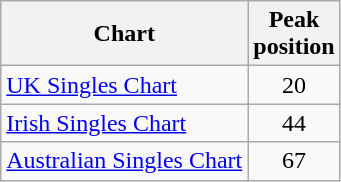<table class="wikitable">
<tr>
<th align="left">Chart</th>
<th align="center">Peak <br>position</th>
</tr>
<tr>
<td align="left"><a href='#'>UK Singles Chart</a></td>
<td align="center">20</td>
</tr>
<tr>
<td align="left"><a href='#'>Irish Singles Chart</a></td>
<td align="center">44</td>
</tr>
<tr>
<td align="left"><a href='#'>Australian Singles Chart</a></td>
<td align="center">67</td>
</tr>
</table>
